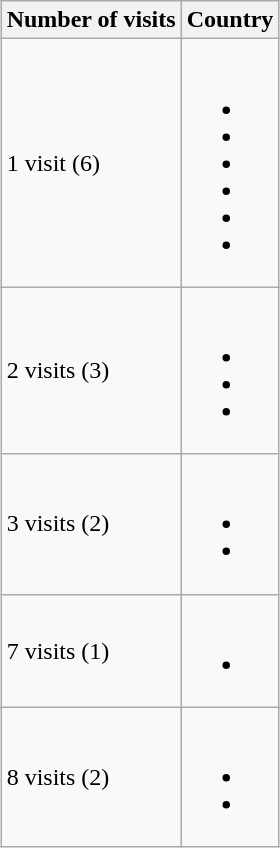<table class="wikitable" style="margin: 1em auto 1em auto">
<tr>
<th>Number of visits</th>
<th>Country</th>
</tr>
<tr>
<td>1 visit (6)</td>
<td><br><ul><li></li><li></li><li></li><li></li><li></li><li></li></ul></td>
</tr>
<tr>
<td>2 visits (3)</td>
<td><br><ul><li></li><li></li><li></li></ul></td>
</tr>
<tr>
<td>3 visits (2)</td>
<td><br><ul><li></li><li></li></ul></td>
</tr>
<tr>
<td>7 visits (1)</td>
<td><br><ul><li></li></ul></td>
</tr>
<tr>
<td>8 visits (2)</td>
<td><br><ul><li></li><li></li></ul></td>
</tr>
</table>
